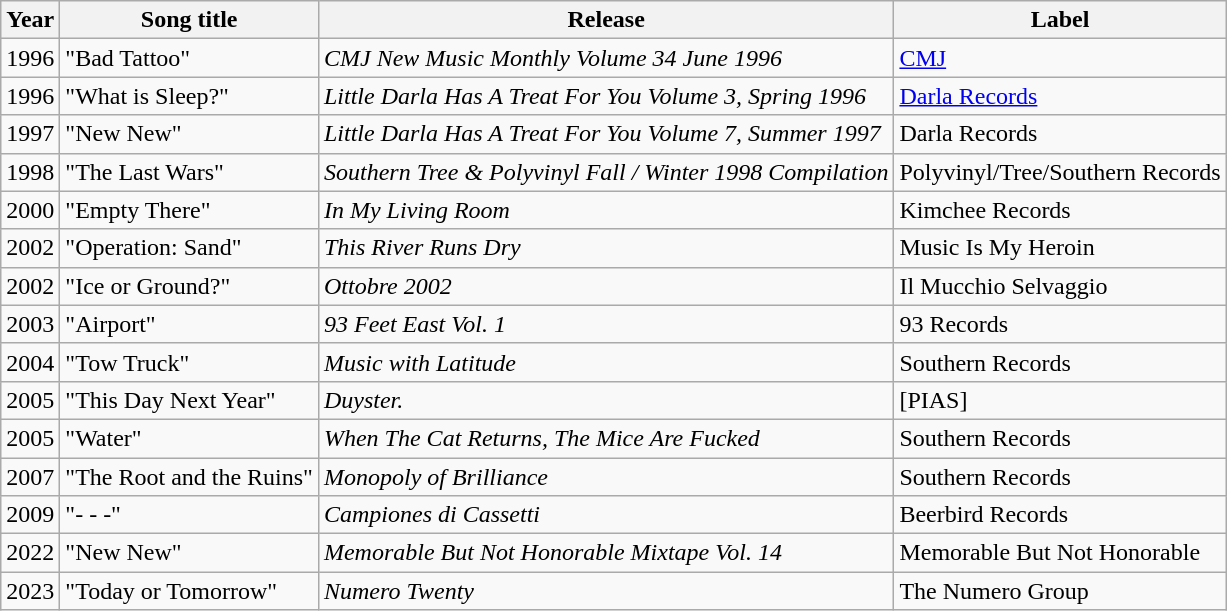<table class="wikitable sortable">
<tr>
<th>Year</th>
<th>Song title</th>
<th>Release</th>
<th>Label</th>
</tr>
<tr>
<td>1996</td>
<td>"Bad Tattoo"</td>
<td><em>CMJ New Music Monthly Volume 34 June 1996</em></td>
<td><a href='#'>CMJ</a></td>
</tr>
<tr>
<td>1996</td>
<td>"What is Sleep?"</td>
<td><em>Little Darla Has A Treat For You Volume 3, Spring 1996</em></td>
<td><a href='#'>Darla Records</a></td>
</tr>
<tr>
<td>1997</td>
<td>"New New"</td>
<td><em>Little Darla Has A Treat For You Volume 7, Summer 1997</em></td>
<td>Darla Records</td>
</tr>
<tr>
<td>1998</td>
<td>"The Last Wars"</td>
<td><em>Southern Tree & Polyvinyl Fall / Winter 1998 Compilation</em></td>
<td>Polyvinyl/Tree/Southern Records</td>
</tr>
<tr>
<td>2000</td>
<td>"Empty There"</td>
<td><em>In My Living Room</em></td>
<td>Kimchee Records</td>
</tr>
<tr>
<td>2002</td>
<td>"Operation: Sand"</td>
<td><em>This River Runs Dry</em></td>
<td>Music Is My Heroin</td>
</tr>
<tr>
<td>2002</td>
<td>"Ice or Ground?"</td>
<td><em>Ottobre 2002</em></td>
<td>Il Mucchio Selvaggio</td>
</tr>
<tr>
<td>2003</td>
<td>"Airport"</td>
<td><em>93 Feet East Vol. 1</em></td>
<td>93 Records</td>
</tr>
<tr>
<td>2004</td>
<td>"Tow Truck"</td>
<td><em>Music with Latitude</em></td>
<td>Southern Records</td>
</tr>
<tr>
<td>2005</td>
<td>"This Day Next Year"</td>
<td><em>Duyster.</em></td>
<td>[PIAS]</td>
</tr>
<tr>
<td>2005</td>
<td>"Water"</td>
<td><em>When The Cat Returns, The Mice Are Fucked</em></td>
<td>Southern Records</td>
</tr>
<tr>
<td>2007</td>
<td>"The Root and the Ruins"</td>
<td><em>Monopoly of Brilliance</em></td>
<td>Southern Records</td>
</tr>
<tr>
<td>2009</td>
<td>"- - -"</td>
<td><em>Campiones di Cassetti</em></td>
<td>Beerbird Records</td>
</tr>
<tr>
<td>2022</td>
<td>"New New"</td>
<td><em>Memorable But Not Honorable Mixtape Vol. 14</em></td>
<td>Memorable But Not Honorable</td>
</tr>
<tr>
<td>2023</td>
<td>"Today or Tomorrow"</td>
<td><em>Numero Twenty</em></td>
<td>The Numero Group</td>
</tr>
</table>
